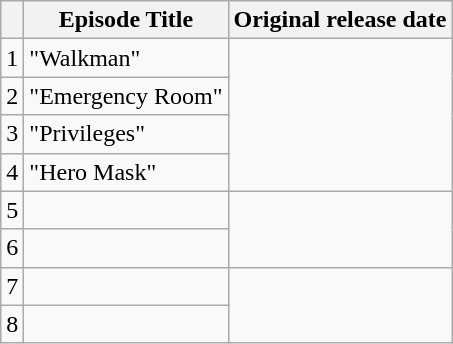<table class="wikitable">
<tr>
<th></th>
<th>Episode Title</th>
<th>Original release date</th>
</tr>
<tr>
<td>1</td>
<td>"Walkman"</td>
<td rowspan="4"></td>
</tr>
<tr>
<td>2</td>
<td>"Emergency Room"</td>
</tr>
<tr>
<td>3</td>
<td>"Privileges"</td>
</tr>
<tr>
<td>4</td>
<td>"Hero Mask"</td>
</tr>
<tr>
<td>5</td>
<td></td>
<td rowspan="2"></td>
</tr>
<tr>
<td>6</td>
<td></td>
</tr>
<tr>
<td>7</td>
<td></td>
<td rowspan="2"></td>
</tr>
<tr>
<td>8</td>
<td></td>
</tr>
</table>
